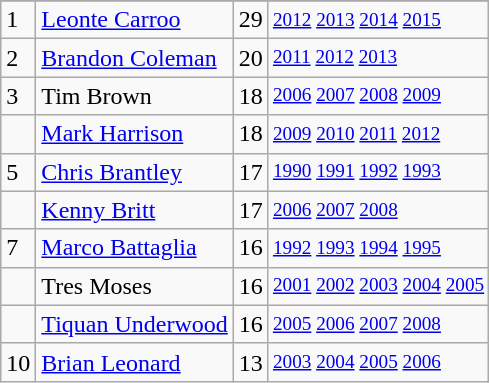<table class="wikitable">
<tr>
</tr>
<tr>
<td>1</td>
<td><a href='#'>Leonte Carroo</a></td>
<td>29</td>
<td style="font-size:80%;"><a href='#'>2012</a> <a href='#'>2013</a> <a href='#'>2014</a> <a href='#'>2015</a></td>
</tr>
<tr>
<td>2</td>
<td><a href='#'>Brandon Coleman</a></td>
<td>20</td>
<td style="font-size:80%;"><a href='#'>2011</a> <a href='#'>2012</a> <a href='#'>2013</a></td>
</tr>
<tr>
<td>3</td>
<td>Tim Brown</td>
<td>18</td>
<td style="font-size:80%;"><a href='#'>2006</a> <a href='#'>2007</a> <a href='#'>2008</a> <a href='#'>2009</a></td>
</tr>
<tr>
<td></td>
<td><a href='#'>Mark Harrison</a></td>
<td>18</td>
<td style="font-size:80%;"><a href='#'>2009</a> <a href='#'>2010</a> <a href='#'>2011</a> <a href='#'>2012</a></td>
</tr>
<tr>
<td>5</td>
<td><a href='#'>Chris Brantley</a></td>
<td>17</td>
<td style="font-size:80%;"><a href='#'>1990</a> <a href='#'>1991</a> <a href='#'>1992</a> <a href='#'>1993</a></td>
</tr>
<tr>
<td></td>
<td><a href='#'>Kenny Britt</a></td>
<td>17</td>
<td style="font-size:80%;"><a href='#'>2006</a> <a href='#'>2007</a> <a href='#'>2008</a></td>
</tr>
<tr>
<td>7</td>
<td><a href='#'>Marco Battaglia</a></td>
<td>16</td>
<td style="font-size:80%;"><a href='#'>1992</a> <a href='#'>1993</a> <a href='#'>1994</a> <a href='#'>1995</a></td>
</tr>
<tr>
<td></td>
<td>Tres Moses</td>
<td>16</td>
<td style="font-size:80%;"><a href='#'>2001</a> <a href='#'>2002</a> <a href='#'>2003</a> <a href='#'>2004</a> <a href='#'>2005</a></td>
</tr>
<tr>
<td></td>
<td><a href='#'>Tiquan Underwood</a></td>
<td>16</td>
<td style="font-size:80%;"><a href='#'>2005</a> <a href='#'>2006</a> <a href='#'>2007</a> <a href='#'>2008</a></td>
</tr>
<tr>
<td>10</td>
<td><a href='#'>Brian Leonard</a></td>
<td>13</td>
<td style="font-size:80%;"><a href='#'>2003</a> <a href='#'>2004</a> <a href='#'>2005</a> <a href='#'>2006</a></td>
</tr>
</table>
